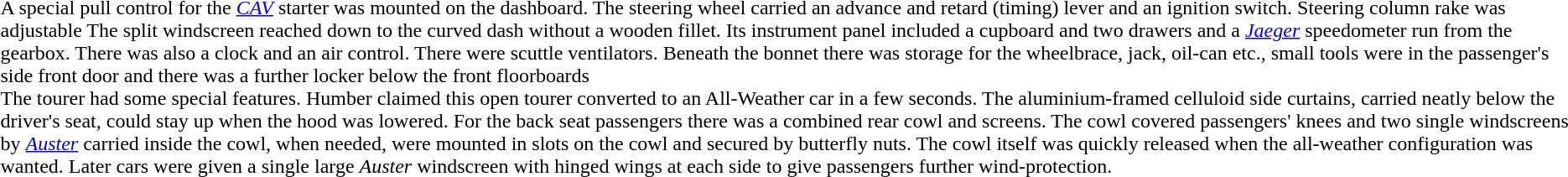<table>
<tr>
<td><br>A special pull control for the <a href='#'><em>CAV</em></a> starter was mounted on the dashboard. The steering wheel carried an advance and retard (timing) lever and an ignition switch. Steering column rake was adjustable The split windscreen reached down to the curved dash without a wooden fillet. Its instrument panel included a cupboard and two drawers and a <a href='#'><em>Jaeger</em></a> speedometer run from the gearbox. There was also a clock and an air control. There were scuttle ventilators. Beneath the bonnet there was storage for the wheelbrace, jack, oil-can etc., small tools were in the passenger's side front door and there was a further locker below the front floorboards<br>The tourer had some special features. Humber claimed this open tourer converted to an All-Weather car in a few seconds. The aluminium-framed celluloid side curtains, carried neatly below the driver's seat, could stay up when the hood was lowered. For the back seat passengers there was a combined rear cowl and screens. The cowl covered passengers' knees and two single windscreens by <a href='#'><em>Auster</em></a> carried inside the cowl, when needed, were mounted in slots on the cowl and secured by butterfly nuts.  The cowl itself was quickly released when the all-weather configuration was wanted. Later cars were given a single large <em>Auster</em> windscreen with hinged wings at each side to give passengers further wind-protection.</td>
</tr>
</table>
